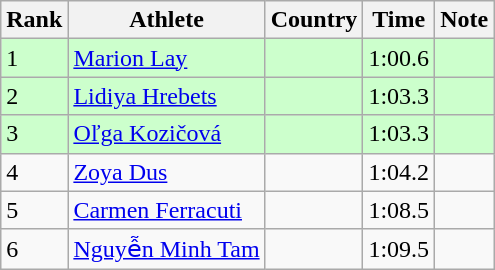<table class="wikitable sortable">
<tr>
<th>Rank</th>
<th>Athlete</th>
<th>Country</th>
<th>Time</th>
<th>Note</th>
</tr>
<tr bgcolor=#CCFFCC>
<td>1</td>
<td><a href='#'>Marion Lay</a></td>
<td></td>
<td>1:00.6</td>
<td></td>
</tr>
<tr bgcolor=#CCFFCC>
<td>2</td>
<td><a href='#'>Lidiya Hrebets</a></td>
<td></td>
<td>1:03.3</td>
<td></td>
</tr>
<tr bgcolor=#CCFFCC>
<td>3</td>
<td><a href='#'>Oľga Kozičová</a></td>
<td></td>
<td>1:03.3</td>
<td></td>
</tr>
<tr>
<td>4</td>
<td><a href='#'>Zoya Dus</a></td>
<td></td>
<td>1:04.2</td>
<td></td>
</tr>
<tr>
<td>5</td>
<td><a href='#'>Carmen Ferracuti</a></td>
<td></td>
<td>1:08.5</td>
<td></td>
</tr>
<tr>
<td>6</td>
<td><a href='#'>Nguyễn Minh Tam</a></td>
<td></td>
<td>1:09.5</td>
<td></td>
</tr>
</table>
